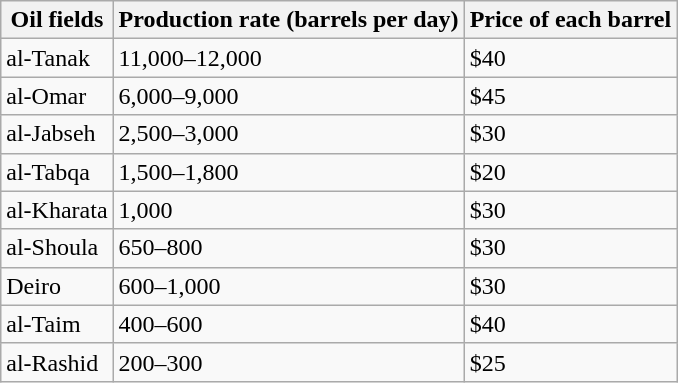<table class="wikitable sortable">
<tr>
<th>Oil fields</th>
<th>Production rate (barrels per day)</th>
<th>Price of each barrel</th>
</tr>
<tr>
<td>al-Tanak</td>
<td>11,000–12,000</td>
<td>$40</td>
</tr>
<tr>
<td>al-Omar</td>
<td>6,000–9,000</td>
<td>$45</td>
</tr>
<tr>
<td>al-Jabseh</td>
<td>2,500–3,000</td>
<td>$30</td>
</tr>
<tr>
<td>al-Tabqa</td>
<td>1,500–1,800</td>
<td>$20</td>
</tr>
<tr>
<td>al-Kharata</td>
<td>1,000</td>
<td>$30</td>
</tr>
<tr>
<td>al-Shoula</td>
<td>650–800</td>
<td>$30</td>
</tr>
<tr>
<td>Deiro</td>
<td>600–1,000</td>
<td>$30</td>
</tr>
<tr>
<td>al-Taim</td>
<td>400–600</td>
<td>$40</td>
</tr>
<tr>
<td>al-Rashid</td>
<td>200–300</td>
<td>$25</td>
</tr>
</table>
